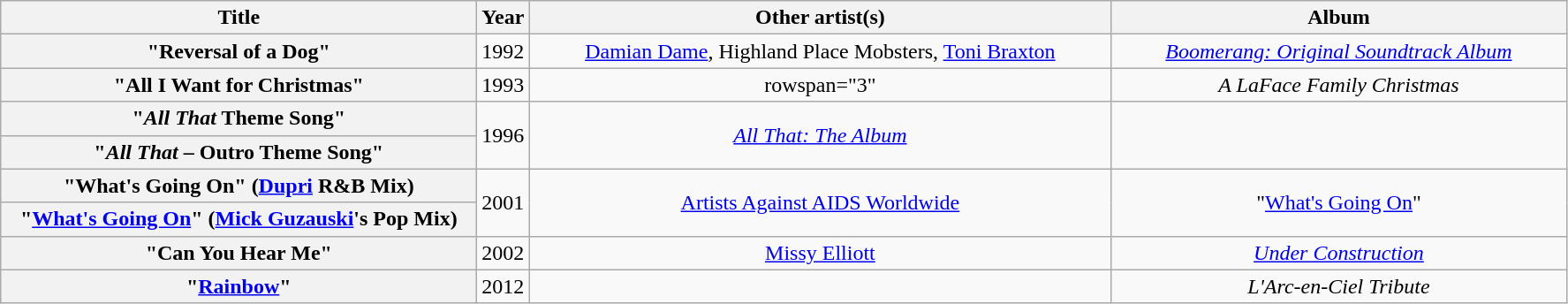<table class="wikitable plainrowheaders" style="text-align:center;">
<tr>
<th scope="col" style="width:22em;">Title</th>
<th scope="col" style="width:1em;">Year</th>
<th scope="col" style="width:27em;">Other artist(s)</th>
<th scope="col" style="width:21em;">Album</th>
</tr>
<tr>
<th scope="row">"Reversal of a Dog"</th>
<td>1992</td>
<td><a href='#'>Damian Dame</a>, Highland Place Mobsters, <a href='#'>Toni Braxton</a></td>
<td><em><a href='#'>Boomerang: Original Soundtrack Album</a></em></td>
</tr>
<tr>
<th scope="row">"All I Want for Christmas"</th>
<td>1993</td>
<td>rowspan="3" </td>
<td><em>A LaFace Family Christmas</em></td>
</tr>
<tr>
<th scope="row">"<em>All That</em> Theme Song"</th>
<td rowspan="2">1996</td>
<td rowspan="2"><em><a href='#'>All That: The Album</a></em></td>
</tr>
<tr>
<th scope="row">"<em>All That</em> – Outro Theme Song"</th>
</tr>
<tr>
<th scope="row">"What's Going On" (<a href='#'>Dupri</a> R&B Mix)</th>
<td rowspan="2">2001</td>
<td rowspan="2"><a href='#'>Artists Against AIDS Worldwide</a></td>
<td rowspan="2">"<a href='#'>What's Going On</a>" </td>
</tr>
<tr>
<th scope="row">"<a href='#'>What's Going On</a>" (<a href='#'>Mick Guzauski</a>'s Pop Mix)</th>
</tr>
<tr>
<th scope="row">"Can You Hear Me"</th>
<td>2002</td>
<td><a href='#'>Missy Elliott</a></td>
<td><em><a href='#'>Under Construction</a></em></td>
</tr>
<tr>
<th scope="row">"<a href='#'>Rainbow</a>"</th>
<td>2012</td>
<td></td>
<td><em>L'Arc-en-Ciel Tribute</em></td>
</tr>
</table>
